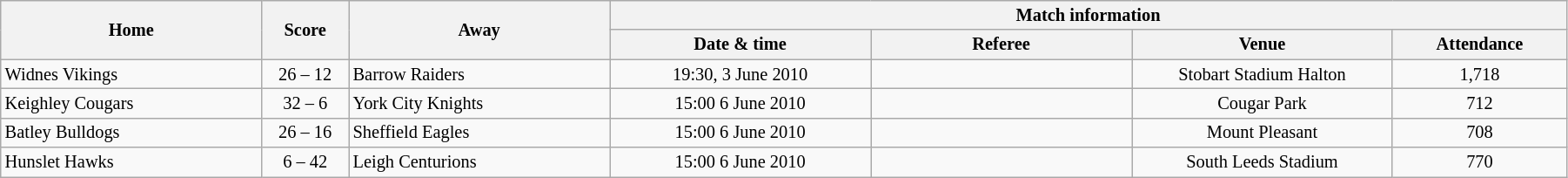<table class="wikitable" style="text-align: center; font-size:85%;"  cellpadding=3 cellspacing=0 width=95%>
<tr>
<th rowspan=2 width=15%>Home</th>
<th rowspan=2 width=5%>Score</th>
<th rowspan=2 width=15%>Away</th>
<th colspan=4>Match information</th>
</tr>
<tr>
<th width=15%>Date & time</th>
<th width=15%>Referee</th>
<th width=15%>Venue</th>
<th width=10%>Attendance</th>
</tr>
<tr>
<td align=left> Widnes Vikings</td>
<td>26 – 12</td>
<td align=left> Barrow Raiders</td>
<td>19:30, 3 June 2010</td>
<td></td>
<td>Stobart Stadium Halton</td>
<td>1,718</td>
</tr>
<tr>
<td align=left> Keighley Cougars</td>
<td>32 – 6</td>
<td align=left> York City Knights</td>
<td>15:00 6 June 2010</td>
<td></td>
<td>Cougar Park</td>
<td>712</td>
</tr>
<tr>
<td align=left> Batley Bulldogs</td>
<td>26 – 16</td>
<td align=left> Sheffield Eagles</td>
<td>15:00 6 June 2010</td>
<td></td>
<td>Mount Pleasant</td>
<td>708</td>
</tr>
<tr>
<td align=left> Hunslet Hawks</td>
<td>6 – 42</td>
<td align=left> Leigh Centurions</td>
<td>15:00 6 June 2010</td>
<td></td>
<td>South Leeds Stadium</td>
<td>770</td>
</tr>
</table>
